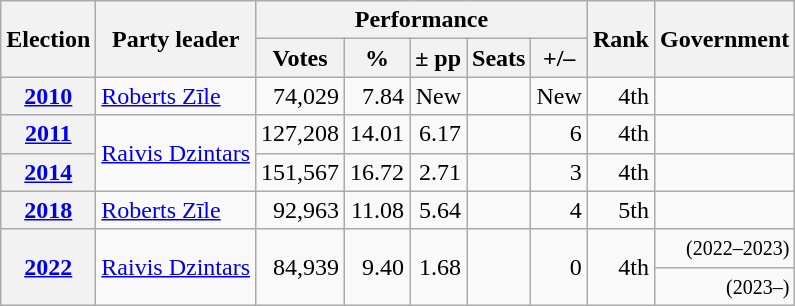<table class=wikitable style=text-align:right>
<tr>
<th rowspan=2>Election</th>
<th rowspan=2>Party leader</th>
<th colspan=5>Performance</th>
<th rowspan=2>Rank</th>
<th rowspan=2>Government</th>
</tr>
<tr>
<th>Votes</th>
<th>%</th>
<th>± pp</th>
<th>Seats</th>
<th>+/–</th>
</tr>
<tr>
<th><a href='#'>2010</a></th>
<td align=left><a href='#'>Roberts Zīle</a></td>
<td>74,029</td>
<td>7.84</td>
<td>New</td>
<td></td>
<td>New</td>
<td>4th</td>
<td></td>
</tr>
<tr>
<th><a href='#'>2011</a></th>
<td align=left rowspan=2><a href='#'>Raivis Dzintars</a></td>
<td>127,208</td>
<td>14.01</td>
<td> 6.17</td>
<td></td>
<td> 6</td>
<td> 4th</td>
<td></td>
</tr>
<tr>
<th><a href='#'>2014</a></th>
<td>151,567</td>
<td>16.72</td>
<td> 2.71</td>
<td></td>
<td> 3</td>
<td> 4th</td>
<td></td>
</tr>
<tr>
<th><a href='#'>2018</a></th>
<td align=left><a href='#'>Roberts Zīle</a></td>
<td>92,963</td>
<td>11.08</td>
<td> 5.64</td>
<td></td>
<td> 4</td>
<td> 5th</td>
<td></td>
</tr>
<tr>
<th rowspan="2"><a href='#'>2022</a></th>
<td rowspan="2"><a href='#'>Raivis Dzintars</a></td>
<td rowspan="2">84,939</td>
<td rowspan="2">9.40</td>
<td rowspan="2"> 1.68</td>
<td rowspan="2"></td>
<td rowspan="2"> 0</td>
<td rowspan="2"> 4th</td>
<td> <small>(2022–2023)</small></td>
</tr>
<tr>
<td> <small>(2023–)</small></td>
</tr>
</table>
